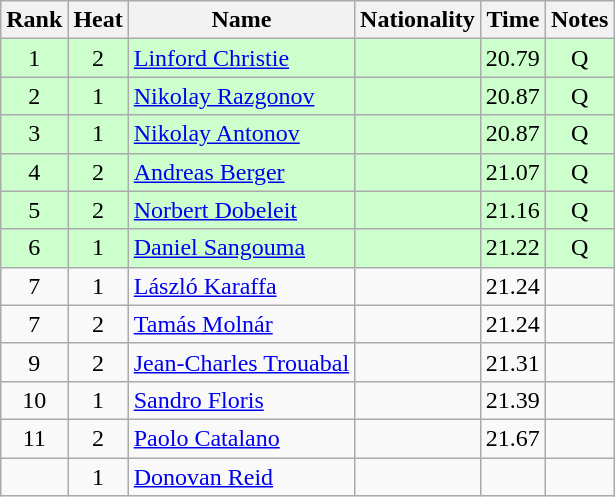<table class="wikitable sortable" style="text-align:center">
<tr>
<th>Rank</th>
<th>Heat</th>
<th>Name</th>
<th>Nationality</th>
<th>Time</th>
<th>Notes</th>
</tr>
<tr bgcolor=ccffcc>
<td>1</td>
<td>2</td>
<td align="left"><a href='#'>Linford Christie</a></td>
<td align=left></td>
<td>20.79</td>
<td>Q</td>
</tr>
<tr bgcolor=ccffcc>
<td>2</td>
<td>1</td>
<td align="left"><a href='#'>Nikolay Razgonov</a></td>
<td align=left></td>
<td>20.87</td>
<td>Q</td>
</tr>
<tr bgcolor=ccffcc>
<td>3</td>
<td>1</td>
<td align="left"><a href='#'>Nikolay Antonov</a></td>
<td align=left></td>
<td>20.87</td>
<td>Q</td>
</tr>
<tr bgcolor=ccffcc>
<td>4</td>
<td>2</td>
<td align="left"><a href='#'>Andreas Berger</a></td>
<td align=left></td>
<td>21.07</td>
<td>Q</td>
</tr>
<tr bgcolor=ccffcc>
<td>5</td>
<td>2</td>
<td align="left"><a href='#'>Norbert Dobeleit</a></td>
<td align=left></td>
<td>21.16</td>
<td>Q</td>
</tr>
<tr bgcolor=ccffcc>
<td>6</td>
<td>1</td>
<td align="left"><a href='#'>Daniel Sangouma</a></td>
<td align=left></td>
<td>21.22</td>
<td>Q</td>
</tr>
<tr>
<td>7</td>
<td>1</td>
<td align="left"><a href='#'>László Karaffa</a></td>
<td align=left></td>
<td>21.24</td>
<td></td>
</tr>
<tr>
<td>7</td>
<td>2</td>
<td align="left"><a href='#'>Tamás Molnár</a></td>
<td align=left></td>
<td>21.24</td>
<td></td>
</tr>
<tr>
<td>9</td>
<td>2</td>
<td align="left"><a href='#'>Jean-Charles Trouabal</a></td>
<td align=left></td>
<td>21.31</td>
<td></td>
</tr>
<tr>
<td>10</td>
<td>1</td>
<td align="left"><a href='#'>Sandro Floris</a></td>
<td align=left></td>
<td>21.39</td>
<td></td>
</tr>
<tr>
<td>11</td>
<td>2</td>
<td align="left"><a href='#'>Paolo Catalano</a></td>
<td align=left></td>
<td>21.67</td>
<td></td>
</tr>
<tr>
<td></td>
<td>1</td>
<td align="left"><a href='#'>Donovan Reid</a></td>
<td align=left></td>
<td></td>
<td></td>
</tr>
</table>
